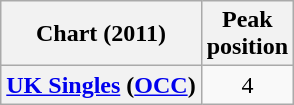<table class="wikitable plainrowheaders">
<tr>
<th>Chart (2011)</th>
<th>Peak<br>position</th>
</tr>
<tr>
<th scope="row"><a href='#'>UK Singles</a> (<a href='#'>OCC</a>)</th>
<td align="center">4</td>
</tr>
</table>
